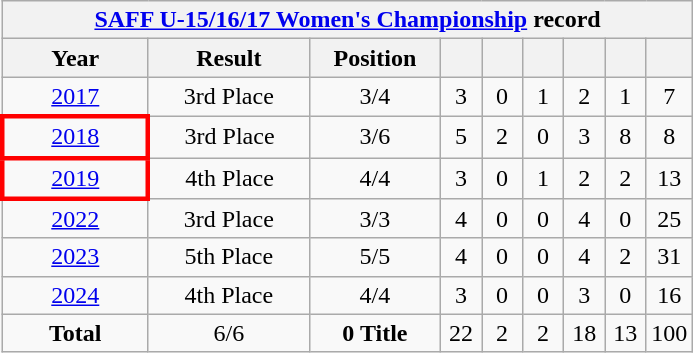<table class="wikitable" style="text-align: center;">
<tr>
<th colspan="9"><a href='#'>SAFF U-15/16/17 Women's Championship</a> record</th>
</tr>
<tr>
<th width="90">Year</th>
<th width="100">Result</th>
<th width="80">Position</th>
<th width="20"></th>
<th width="20"></th>
<th width="20"></th>
<th width="20"></th>
<th width="20"></th>
<th width="20"></th>
</tr>
<tr>
<td> <a href='#'>2017</a></td>
<td>3rd Place</td>
<td>3/4</td>
<td>3</td>
<td>0</td>
<td>1</td>
<td>2</td>
<td>1</td>
<td>7</td>
</tr>
<tr>
<td style="border: 3px solid red"> <a href='#'>2018</a></td>
<td>3rd Place</td>
<td>3/6</td>
<td>5</td>
<td>2</td>
<td>0</td>
<td>3</td>
<td>8</td>
<td>8</td>
</tr>
<tr>
<td style="border: 3px solid red"> <a href='#'>2019</a></td>
<td>4th Place</td>
<td>4/4</td>
<td>3</td>
<td>0</td>
<td>1</td>
<td>2</td>
<td>2</td>
<td>13</td>
</tr>
<tr>
<td> <a href='#'>2022</a></td>
<td>3rd Place</td>
<td>3/3</td>
<td>4</td>
<td>0</td>
<td>0</td>
<td>4</td>
<td>0</td>
<td>25</td>
</tr>
<tr>
<td> <a href='#'>2023</a></td>
<td>5th Place</td>
<td>5/5</td>
<td>4</td>
<td>0</td>
<td>0</td>
<td>4</td>
<td>2</td>
<td>31</td>
</tr>
<tr>
<td> <a href='#'>2024</a></td>
<td>4th Place</td>
<td>4/4</td>
<td>3</td>
<td>0</td>
<td>0</td>
<td>3</td>
<td>0</td>
<td>16</td>
</tr>
<tr>
<td><strong>Total</strong></td>
<td>6/6</td>
<td><strong>0 Title</strong></td>
<td>22</td>
<td>2</td>
<td>2</td>
<td>18</td>
<td>13</td>
<td>100</td>
</tr>
</table>
